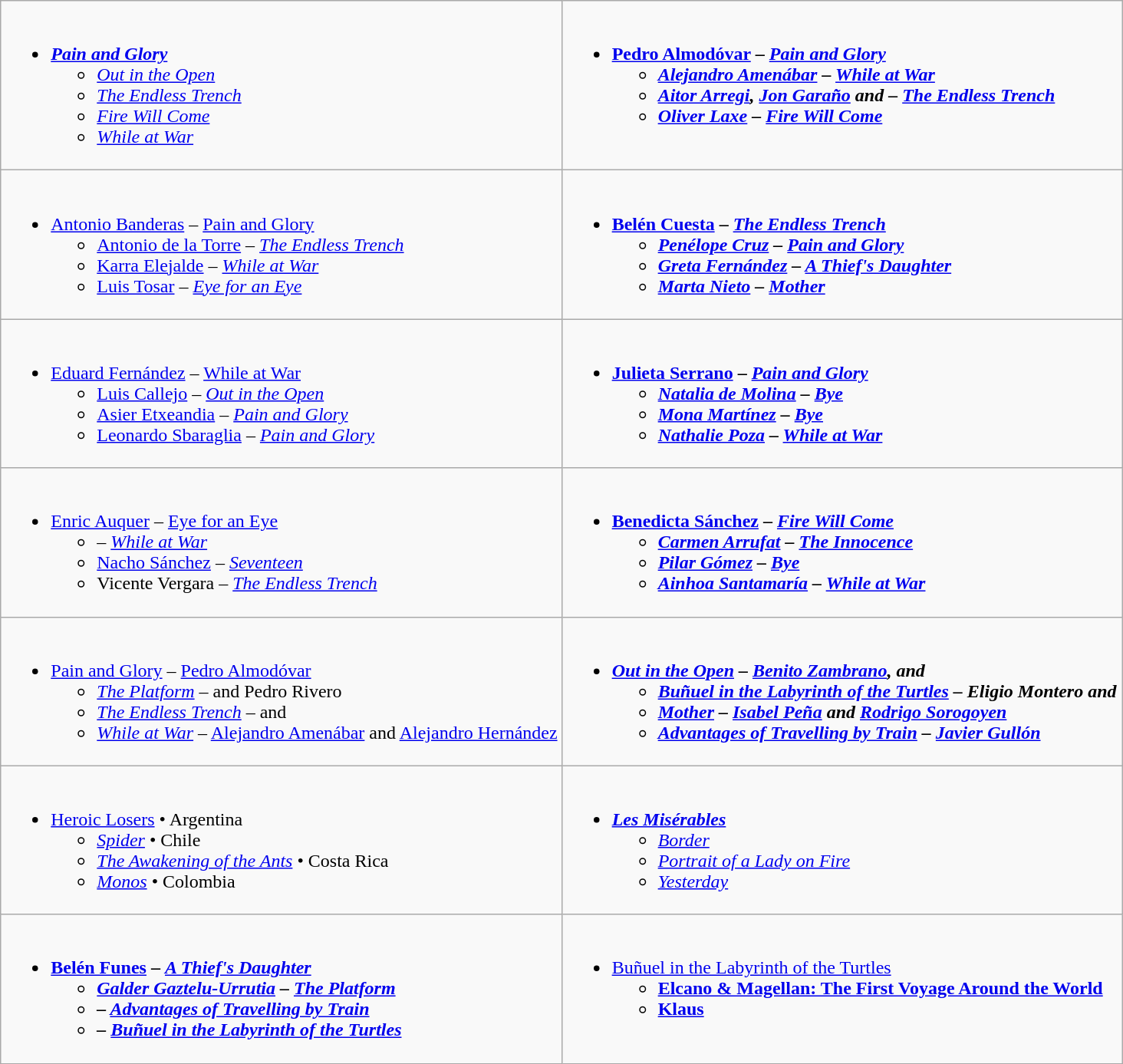<table class=wikitable style="width=100%">
<tr>
<td style="vertical-align:top;" width="50%"><br><ul><li><strong><em><a href='#'>Pain and Glory</a></em></strong><ul><li><em><a href='#'>Out in the Open</a></em></li><li><em><a href='#'>The Endless Trench</a></em></li><li><em><a href='#'>Fire Will Come</a></em></li><li><em><a href='#'>While at War</a></em></li></ul></li></ul></td>
<td style="vertical-align:top;" width="50%"><br><ul><li><strong><a href='#'>Pedro Almodóvar</a> – <em><a href='#'>Pain and Glory</a><strong><em><ul><li><a href='#'>Alejandro Amenábar</a> – </em><a href='#'>While at War</a><em></li><li><a href='#'>Aitor Arregi</a>, <a href='#'>Jon Garaño</a> and  – </em><a href='#'>The Endless Trench</a><em></li><li><a href='#'>Oliver Laxe</a> – </em><a href='#'>Fire Will Come</a><em></li></ul></li></ul></td>
</tr>
<tr>
<td style="vertical-align:top;" width="50%"><br><ul><li></strong><a href='#'>Antonio Banderas</a> – </em><a href='#'>Pain and Glory</a></em></strong><ul><li><a href='#'>Antonio de la Torre</a> – <em><a href='#'>The Endless Trench</a></em></li><li><a href='#'>Karra Elejalde</a> – <em><a href='#'>While at War</a></em></li><li><a href='#'>Luis Tosar</a> – <em><a href='#'>Eye for an Eye</a></em></li></ul></li></ul></td>
<td style="vertical-align:top;" width="50%"><br><ul><li><strong><a href='#'>Belén Cuesta</a> – <em><a href='#'>The Endless Trench</a><strong><em><ul><li><a href='#'>Penélope Cruz</a> – </em><a href='#'>Pain and Glory</a><em></li><li><a href='#'>Greta Fernández</a> – </em><a href='#'>A Thief's Daughter</a><em></li><li><a href='#'>Marta Nieto</a> – </em><a href='#'>Mother</a><em></li></ul></li></ul></td>
</tr>
<tr>
<td style="vertical-align:top;" width="50%"><br><ul><li></strong><a href='#'>Eduard Fernández</a> – </em><a href='#'>While at War</a></em></strong><ul><li><a href='#'>Luis Callejo</a> – <em><a href='#'>Out in the Open</a></em></li><li><a href='#'>Asier Etxeandia</a> – <em><a href='#'>Pain and Glory</a></em></li><li><a href='#'>Leonardo Sbaraglia</a> – <em><a href='#'>Pain and Glory</a></em></li></ul></li></ul></td>
<td style="vertical-align:top;" width="50%"><br><ul><li><strong><a href='#'>Julieta Serrano</a> – <em><a href='#'>Pain and Glory</a><strong><em><ul><li><a href='#'>Natalia de Molina</a> – </em><a href='#'>Bye</a><em></li><li><a href='#'>Mona Martínez</a> – </em><a href='#'>Bye</a><em></li><li><a href='#'>Nathalie Poza</a> – </em><a href='#'>While at War</a><em></li></ul></li></ul></td>
</tr>
<tr>
<td style="vertical-align:top;" width="50%"><br><ul><li></strong><a href='#'>Enric Auquer</a> – </em><a href='#'>Eye for an Eye</a></em></strong><ul><li> – <em><a href='#'>While at War</a></em></li><li><a href='#'>Nacho Sánchez</a> – <em><a href='#'>Seventeen</a></em></li><li>Vicente Vergara – <em><a href='#'>The Endless Trench</a></em></li></ul></li></ul></td>
<td style="vertical-align:top;" width="50%"><br><ul><li><strong><a href='#'>Benedicta Sánchez</a> – <em><a href='#'>Fire Will Come</a><strong><em><ul><li><a href='#'>Carmen Arrufat</a> – </em><a href='#'>The Innocence</a><em></li><li><a href='#'>Pilar Gómez</a> – </em><a href='#'>Bye</a><em></li><li><a href='#'>Ainhoa Santamaría</a> – </em><a href='#'>While at War</a><em></li></ul></li></ul></td>
</tr>
<tr>
<td style="vertical-align:top;" width="50%"><br><ul><li></em></strong><a href='#'>Pain and Glory</a></em> – <a href='#'>Pedro Almodóvar</a></strong><ul><li><em><a href='#'>The Platform</a></em> –  and Pedro Rivero</li><li><em><a href='#'>The Endless Trench</a></em> –  and </li><li><em><a href='#'>While at War</a></em> – <a href='#'>Alejandro Amenábar</a> and <a href='#'>Alejandro Hernández</a></li></ul></li></ul></td>
<td style="vertical-align:top;" width="50%"><br><ul><li><strong><em><a href='#'>Out in the Open</a><em> – <a href='#'>Benito Zambrano</a>,  and <strong><ul><li></em><a href='#'>Buñuel in the Labyrinth of the Turtles</a><em> – Eligio Montero and </li><li></em><a href='#'>Mother</a><em> – <a href='#'>Isabel Peña</a> and <a href='#'>Rodrigo Sorogoyen</a></li><li></em><a href='#'>Advantages of Travelling by Train</a><em> – <a href='#'>Javier Gullón</a></li></ul></li></ul></td>
</tr>
<tr>
<td style="vertical-align:top;" width="50%"><br><ul><li></em></strong><a href='#'>Heroic Losers</a></em> • Argentina</strong><ul><li><em><a href='#'>Spider</a></em> • Chile</li><li><em><a href='#'>The Awakening of the Ants</a></em> • Costa Rica</li><li><em><a href='#'>Monos</a></em> • Colombia</li></ul></li></ul></td>
<td style="vertical-align:top;" width="50%"><br><ul><li><strong><em><a href='#'>Les Misérables</a></em></strong><ul><li><em><a href='#'>Border</a></em></li><li><em><a href='#'>Portrait of a Lady on Fire</a></em></li><li><em><a href='#'>Yesterday</a></em></li></ul></li></ul></td>
</tr>
<tr>
<td style="vertical-align:top;" width="50%"><br><ul><li><strong><a href='#'>Belén Funes</a> – <em><a href='#'>A Thief's Daughter</a><strong><em><ul><li><a href='#'>Galder Gaztelu-Urrutia</a> – </em><a href='#'>The Platform</a><em></li><li> – </em><a href='#'>Advantages of Travelling by Train</a><em></li><li> – </em><a href='#'>Buñuel in the Labyrinth of the Turtles</a><em></li></ul></li></ul></td>
<td style="vertical-align:top;" width="50%"><br><ul><li></em></strong><a href='#'>Buñuel in the Labyrinth of the Turtles</a><strong><em><ul><li></em><a href='#'>Elcano & Magellan: The First Voyage Around the World</a><em></li><li></em><a href='#'>Klaus</a><em></li></ul></li></ul></td>
</tr>
</table>
